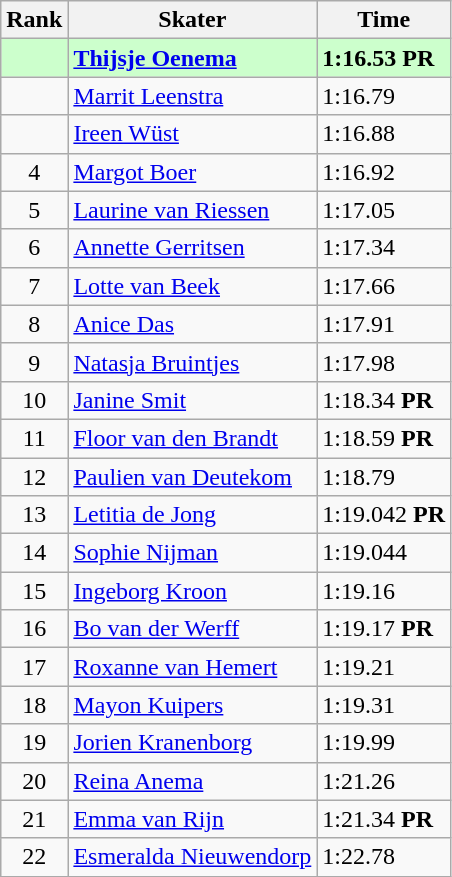<table class="wikitable">
<tr>
<th>Rank</th>
<th>Skater</th>
<th>Time</th>
</tr>
<tr bgcolor=ccffcc>
<td align="center"></td>
<td><strong><a href='#'>Thijsje Oenema</a></strong></td>
<td><strong>1:16.53 PR</strong></td>
</tr>
<tr>
<td align="center"></td>
<td><a href='#'>Marrit Leenstra</a></td>
<td>1:16.79</td>
</tr>
<tr>
<td align="center"></td>
<td><a href='#'>Ireen Wüst</a></td>
<td>1:16.88</td>
</tr>
<tr>
<td align="center">4</td>
<td><a href='#'>Margot Boer</a></td>
<td>1:16.92</td>
</tr>
<tr>
<td align="center">5</td>
<td><a href='#'>Laurine van Riessen</a></td>
<td>1:17.05</td>
</tr>
<tr>
<td align="center">6</td>
<td><a href='#'>Annette Gerritsen</a></td>
<td>1:17.34</td>
</tr>
<tr>
<td align="center">7</td>
<td><a href='#'>Lotte van Beek</a></td>
<td>1:17.66</td>
</tr>
<tr>
<td align="center">8</td>
<td><a href='#'>Anice Das</a></td>
<td>1:17.91</td>
</tr>
<tr>
<td align="center">9</td>
<td><a href='#'>Natasja Bruintjes</a></td>
<td>1:17.98</td>
</tr>
<tr>
<td align="center">10</td>
<td><a href='#'>Janine Smit</a></td>
<td>1:18.34 <strong>PR</strong></td>
</tr>
<tr>
<td align="center">11</td>
<td><a href='#'>Floor van den Brandt</a></td>
<td>1:18.59 <strong>PR</strong></td>
</tr>
<tr>
<td align="center">12</td>
<td><a href='#'>Paulien van Deutekom</a></td>
<td>1:18.79</td>
</tr>
<tr>
<td align="center">13</td>
<td><a href='#'>Letitia de Jong</a></td>
<td>1:19.042 <strong>PR</strong></td>
</tr>
<tr>
<td align="center">14</td>
<td><a href='#'>Sophie Nijman</a></td>
<td>1:19.044</td>
</tr>
<tr>
<td align="center">15</td>
<td><a href='#'>Ingeborg Kroon</a></td>
<td>1:19.16</td>
</tr>
<tr>
<td align="center">16</td>
<td><a href='#'>Bo van der Werff</a></td>
<td>1:19.17 <strong>PR</strong></td>
</tr>
<tr>
<td align="center">17</td>
<td><a href='#'>Roxanne van Hemert</a></td>
<td>1:19.21</td>
</tr>
<tr>
<td align="center">18</td>
<td><a href='#'>Mayon Kuipers</a></td>
<td>1:19.31</td>
</tr>
<tr>
<td align="center">19</td>
<td><a href='#'>Jorien Kranenborg</a></td>
<td>1:19.99</td>
</tr>
<tr>
<td align="center">20</td>
<td><a href='#'>Reina Anema</a></td>
<td>1:21.26</td>
</tr>
<tr>
<td align="center">21</td>
<td><a href='#'>Emma van Rijn</a></td>
<td>1:21.34 <strong>PR</strong></td>
</tr>
<tr>
<td align="center">22</td>
<td><a href='#'>Esmeralda Nieuwendorp</a></td>
<td>1:22.78</td>
</tr>
</table>
